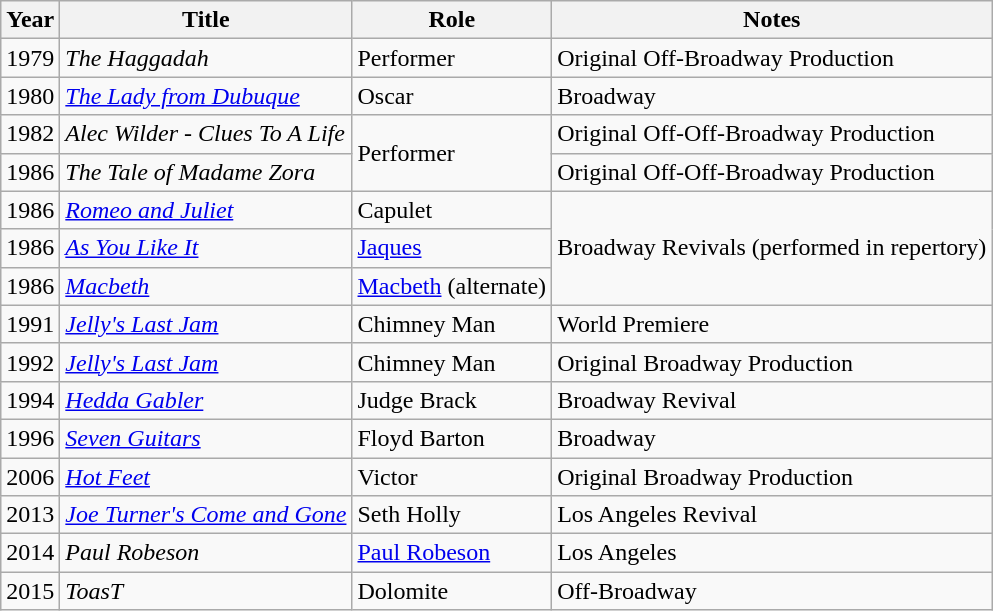<table class = "wikitable sortable">
<tr>
<th>Year</th>
<th>Title</th>
<th>Role</th>
<th class = "unsortable">Notes</th>
</tr>
<tr>
<td>1979</td>
<td><em>The Haggadah</em></td>
<td>Performer</td>
<td>Original Off-Broadway Production</td>
</tr>
<tr>
<td>1980</td>
<td><em><a href='#'>The Lady from Dubuque</a></em></td>
<td>Oscar</td>
<td>Broadway</td>
</tr>
<tr>
<td>1982</td>
<td><em>Alec Wilder - Clues To A Life</em></td>
<td rowspan="2">Performer</td>
<td>Original Off-Off-Broadway Production</td>
</tr>
<tr>
<td>1986</td>
<td><em>The Tale of Madame Zora</em></td>
<td>Original Off-Off-Broadway Production</td>
</tr>
<tr>
<td>1986</td>
<td><em><a href='#'>Romeo and Juliet</a></em></td>
<td>Capulet</td>
<td rowspan="3">Broadway Revivals (performed in repertory)</td>
</tr>
<tr>
<td>1986</td>
<td><em><a href='#'>As You Like It</a></em></td>
<td><a href='#'>Jaques</a></td>
</tr>
<tr>
<td>1986</td>
<td><em><a href='#'>Macbeth</a></em></td>
<td><a href='#'>Macbeth</a> (alternate)</td>
</tr>
<tr>
<td>1991</td>
<td><em><a href='#'>Jelly's Last Jam</a></em></td>
<td>Chimney Man</td>
<td>World Premiere</td>
</tr>
<tr>
<td>1992</td>
<td><em><a href='#'>Jelly's Last Jam</a></em></td>
<td>Chimney Man</td>
<td>Original Broadway Production</td>
</tr>
<tr>
<td>1994</td>
<td><em><a href='#'>Hedda Gabler</a></em></td>
<td>Judge Brack</td>
<td>Broadway Revival</td>
</tr>
<tr>
<td>1996</td>
<td><em><a href='#'>Seven Guitars</a></em></td>
<td>Floyd Barton</td>
<td>Broadway</td>
</tr>
<tr>
<td>2006</td>
<td><em><a href='#'>Hot Feet</a></em></td>
<td>Victor</td>
<td>Original Broadway Production</td>
</tr>
<tr>
<td>2013</td>
<td><em><a href='#'>Joe Turner's Come and Gone</a></em></td>
<td>Seth Holly</td>
<td>Los Angeles Revival</td>
</tr>
<tr>
<td>2014</td>
<td><em>Paul Robeson</em></td>
<td><a href='#'>Paul Robeson</a></td>
<td>Los Angeles</td>
</tr>
<tr>
<td>2015</td>
<td><em>ToasT</em></td>
<td>Dolomite</td>
<td>Off-Broadway</td>
</tr>
</table>
